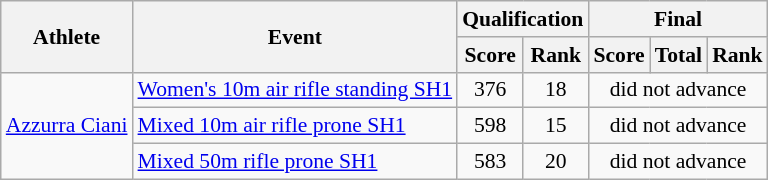<table class=wikitable style="font-size:90%">
<tr>
<th rowspan="2">Athlete</th>
<th rowspan="2">Event</th>
<th colspan="2">Qualification</th>
<th colspan="3">Final</th>
</tr>
<tr>
<th>Score</th>
<th>Rank</th>
<th>Score</th>
<th>Total</th>
<th>Rank</th>
</tr>
<tr>
<td rowspan="3"><a href='#'>Azzurra Ciani</a></td>
<td><a href='#'>Women's 10m air rifle standing SH1</a></td>
<td align=center>376</td>
<td align=center>18</td>
<td align=center colspan="3">did not advance</td>
</tr>
<tr>
<td><a href='#'>Mixed 10m air rifle prone SH1</a></td>
<td align=center>598</td>
<td align=center>15</td>
<td align=center colspan="3">did not advance</td>
</tr>
<tr>
<td><a href='#'>Mixed 50m rifle prone SH1</a></td>
<td align=center>583</td>
<td align=center>20</td>
<td align=center colspan="3">did not advance</td>
</tr>
</table>
